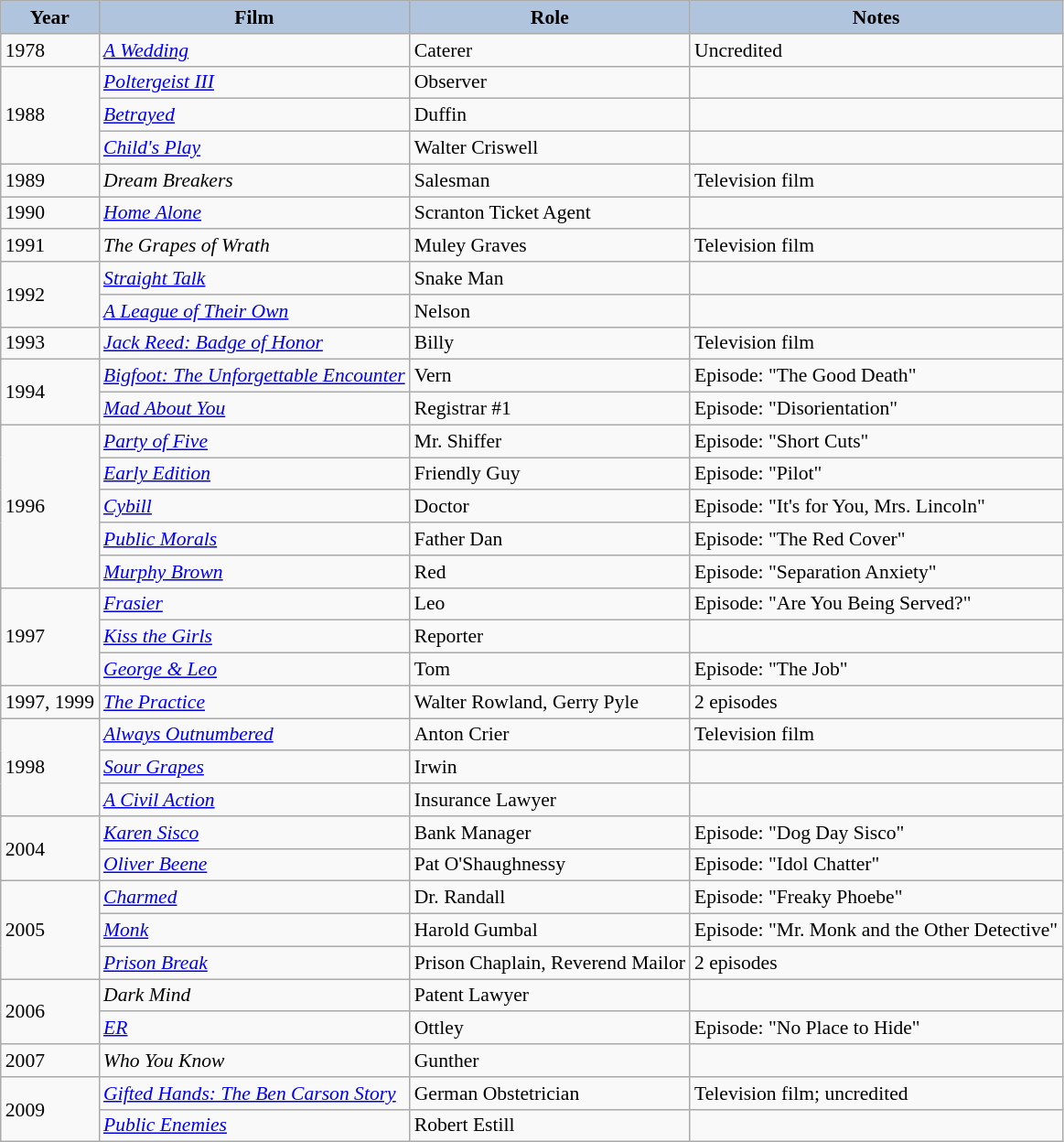<table class="wikitable" style="font-size:90%;">
<tr>
<th style="background:#B0C4DE;">Year</th>
<th style="background:#B0C4DE;">Film</th>
<th style="background:#B0C4DE;">Role</th>
<th style="background:#B0C4DE;">Notes</th>
</tr>
<tr>
<td>1978</td>
<td><em><a href='#'>A Wedding</a></em></td>
<td>Caterer</td>
<td>Uncredited</td>
</tr>
<tr>
<td rowspan=3>1988</td>
<td><em><a href='#'>Poltergeist III</a></em></td>
<td>Observer</td>
<td></td>
</tr>
<tr>
<td><em><a href='#'>Betrayed</a></em></td>
<td>Duffin</td>
<td></td>
</tr>
<tr>
<td><em><a href='#'>Child's Play</a></em></td>
<td>Walter Criswell</td>
<td></td>
</tr>
<tr>
<td>1989</td>
<td><em>Dream Breakers</em></td>
<td>Salesman</td>
<td>Television film</td>
</tr>
<tr>
<td>1990</td>
<td><em><a href='#'>Home Alone</a></em></td>
<td>Scranton Ticket Agent</td>
<td></td>
</tr>
<tr>
<td>1991</td>
<td><em>The Grapes of Wrath</em></td>
<td>Muley Graves</td>
<td>Television film</td>
</tr>
<tr>
<td rowspan=2>1992</td>
<td><em><a href='#'>Straight Talk</a></em></td>
<td>Snake Man</td>
<td></td>
</tr>
<tr>
<td><em><a href='#'>A League of Their Own</a></em></td>
<td>Nelson</td>
<td></td>
</tr>
<tr>
<td>1993</td>
<td><em><a href='#'>Jack Reed: Badge of Honor</a></em></td>
<td>Billy</td>
<td>Television film</td>
</tr>
<tr>
<td rowspan=2>1994</td>
<td><em><a href='#'>Bigfoot: The Unforgettable Encounter</a></em></td>
<td>Vern</td>
<td>Episode: "The Good Death"</td>
</tr>
<tr>
<td><em><a href='#'>Mad About You</a></em></td>
<td>Registrar #1</td>
<td>Episode: "Disorientation"</td>
</tr>
<tr>
<td rowspan=5>1996</td>
<td><em><a href='#'>Party of Five</a></em></td>
<td>Mr. Shiffer</td>
<td>Episode: "Short Cuts"</td>
</tr>
<tr>
<td><em><a href='#'>Early Edition</a></em></td>
<td>Friendly Guy</td>
<td>Episode: "Pilot"</td>
</tr>
<tr>
<td><em><a href='#'>Cybill</a></em></td>
<td>Doctor</td>
<td>Episode: "It's for You, Mrs. Lincoln"</td>
</tr>
<tr>
<td><em><a href='#'>Public Morals</a></em></td>
<td>Father Dan</td>
<td>Episode: "The Red Cover"</td>
</tr>
<tr>
<td><em><a href='#'>Murphy Brown</a></em></td>
<td>Red</td>
<td>Episode: "Separation Anxiety"</td>
</tr>
<tr>
<td rowspan=3>1997</td>
<td><em><a href='#'>Frasier</a></em></td>
<td>Leo</td>
<td>Episode: "Are You Being Served?"</td>
</tr>
<tr>
<td><em><a href='#'>Kiss the Girls</a></em></td>
<td>Reporter</td>
<td></td>
</tr>
<tr>
<td><em><a href='#'>George & Leo</a></em></td>
<td>Tom</td>
<td>Episode: "The Job"</td>
</tr>
<tr>
<td>1997, 1999</td>
<td><em><a href='#'>The Practice</a></em></td>
<td>Walter Rowland, Gerry Pyle</td>
<td>2 episodes</td>
</tr>
<tr>
<td rowspan=3>1998</td>
<td><em><a href='#'>Always Outnumbered</a></em></td>
<td>Anton Crier</td>
<td>Television film</td>
</tr>
<tr>
<td><em><a href='#'>Sour Grapes</a></em></td>
<td>Irwin</td>
<td></td>
</tr>
<tr>
<td><em><a href='#'>A Civil Action</a></em></td>
<td>Insurance Lawyer</td>
<td></td>
</tr>
<tr>
<td rowspan=2>2004</td>
<td><em><a href='#'>Karen Sisco</a></em></td>
<td>Bank Manager</td>
<td>Episode: "Dog Day Sisco"</td>
</tr>
<tr>
<td><em><a href='#'>Oliver Beene</a></em></td>
<td>Pat O'Shaughnessy</td>
<td>Episode: "Idol Chatter"</td>
</tr>
<tr>
<td rowspan=3>2005</td>
<td><em><a href='#'>Charmed</a></em></td>
<td>Dr. Randall</td>
<td>Episode: "Freaky Phoebe"</td>
</tr>
<tr>
<td><em><a href='#'>Monk</a></em></td>
<td>Harold Gumbal</td>
<td>Episode: "Mr. Monk and the Other Detective"</td>
</tr>
<tr>
<td><em><a href='#'>Prison Break</a></em></td>
<td>Prison Chaplain, Reverend Mailor</td>
<td>2 episodes</td>
</tr>
<tr>
<td rowspan=2>2006</td>
<td><em>Dark Mind</em></td>
<td>Patent Lawyer</td>
<td></td>
</tr>
<tr>
<td><em><a href='#'>ER</a></em></td>
<td>Ottley</td>
<td>Episode: "No Place to Hide"</td>
</tr>
<tr>
<td>2007</td>
<td><em>Who You Know</em></td>
<td>Gunther</td>
<td></td>
</tr>
<tr>
<td rowspan=2>2009</td>
<td><em><a href='#'>Gifted Hands: The Ben Carson Story</a></em></td>
<td>German Obstetrician</td>
<td>Television film; uncredited</td>
</tr>
<tr>
<td><em><a href='#'>Public Enemies</a></em></td>
<td>Robert Estill</td>
<td></td>
</tr>
</table>
